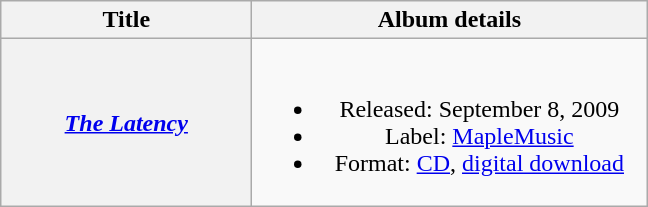<table class="wikitable plainrowheaders" style="text-align:center;">
<tr>
<th scope="col" style="width:10em;">Title</th>
<th scope="col" style="width:16em;">Album details</th>
</tr>
<tr>
<th scope="row"><em><a href='#'>The Latency</a></em></th>
<td><br><ul><li>Released: September 8, 2009</li><li>Label: <a href='#'>MapleMusic</a></li><li>Format: <a href='#'>CD</a>, <a href='#'>digital download</a></li></ul></td>
</tr>
</table>
